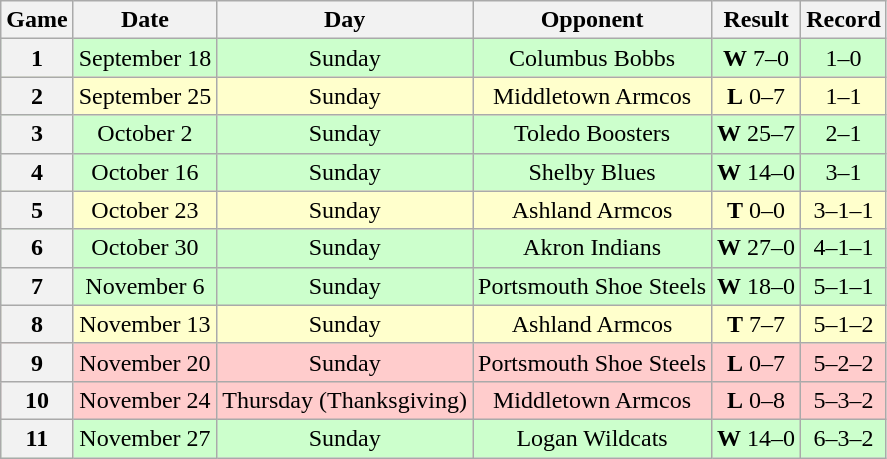<table class="wikitable" style="text-align:center">
<tr>
<th>Game</th>
<th>Date</th>
<th>Day</th>
<th>Opponent</th>
<th>Result</th>
<th>Record</th>
</tr>
<tr style="background:#cfc;">
<th scope="row">1</th>
<td>September 18</td>
<td>Sunday</td>
<td>Columbus Bobbs</td>
<td><strong>W</strong> 7–0</td>
<td>1–0</td>
</tr>
<tr style="background:#ffc;">
<th scope="row">2</th>
<td>September 25</td>
<td>Sunday</td>
<td>Middletown Armcos</td>
<td><strong>L</strong> 0–7</td>
<td>1–1</td>
</tr>
<tr style="background:#cfc;">
<th scope="row">3</th>
<td>October 2</td>
<td>Sunday</td>
<td>Toledo Boosters</td>
<td><strong>W</strong> 25–7</td>
<td>2–1</td>
</tr>
<tr style="background:#cfc;">
<th scope="row">4</th>
<td>October 16</td>
<td>Sunday</td>
<td>Shelby Blues</td>
<td><strong>W</strong> 14–0</td>
<td>3–1</td>
</tr>
<tr style="background:#ffc;">
<th scope="row">5</th>
<td>October 23</td>
<td>Sunday</td>
<td>Ashland Armcos</td>
<td><strong>T</strong> 0–0</td>
<td>3–1–1</td>
</tr>
<tr style="background:#cfc;">
<th scope="row">6</th>
<td>October 30</td>
<td>Sunday</td>
<td>Akron Indians</td>
<td><strong>W</strong> 27–0</td>
<td>4–1–1</td>
</tr>
<tr style="background:#cfc;">
<th scope="row">7</th>
<td>November 6</td>
<td>Sunday</td>
<td>Portsmouth Shoe Steels</td>
<td><strong>W</strong> 18–0</td>
<td>5–1–1</td>
</tr>
<tr style="background:#ffc;">
<th scope="row">8</th>
<td>November 13</td>
<td>Sunday</td>
<td>Ashland Armcos</td>
<td><strong>T</strong> 7–7</td>
<td>5–1–2</td>
</tr>
<tr style="background:#fcc;">
<th scope="row">9</th>
<td>November 20</td>
<td>Sunday</td>
<td>Portsmouth Shoe Steels</td>
<td><strong>L</strong> 0–7</td>
<td>5–2–2</td>
</tr>
<tr style="background:#fcc;">
<th scope="row">10</th>
<td>November 24</td>
<td>Thursday (Thanksgiving)</td>
<td>Middletown Armcos</td>
<td><strong>L</strong> 0–8</td>
<td>5–3–2</td>
</tr>
<tr style="background:#cfc;">
<th scope="row">11</th>
<td>November 27</td>
<td>Sunday</td>
<td>Logan Wildcats</td>
<td><strong>W</strong> 14–0</td>
<td>6–3–2</td>
</tr>
</table>
